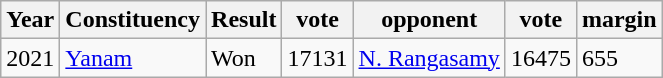<table class="wikitable">
<tr>
<th>Year</th>
<th>Constituency</th>
<th>Result</th>
<th>vote</th>
<th>opponent</th>
<th>vote</th>
<th>margin</th>
</tr>
<tr>
<td>2021</td>
<td><a href='#'>Yanam</a></td>
<td> Won</td>
<td>17131</td>
<td><a href='#'>N. Rangasamy</a></td>
<td>16475</td>
<td>655</td>
</tr>
</table>
